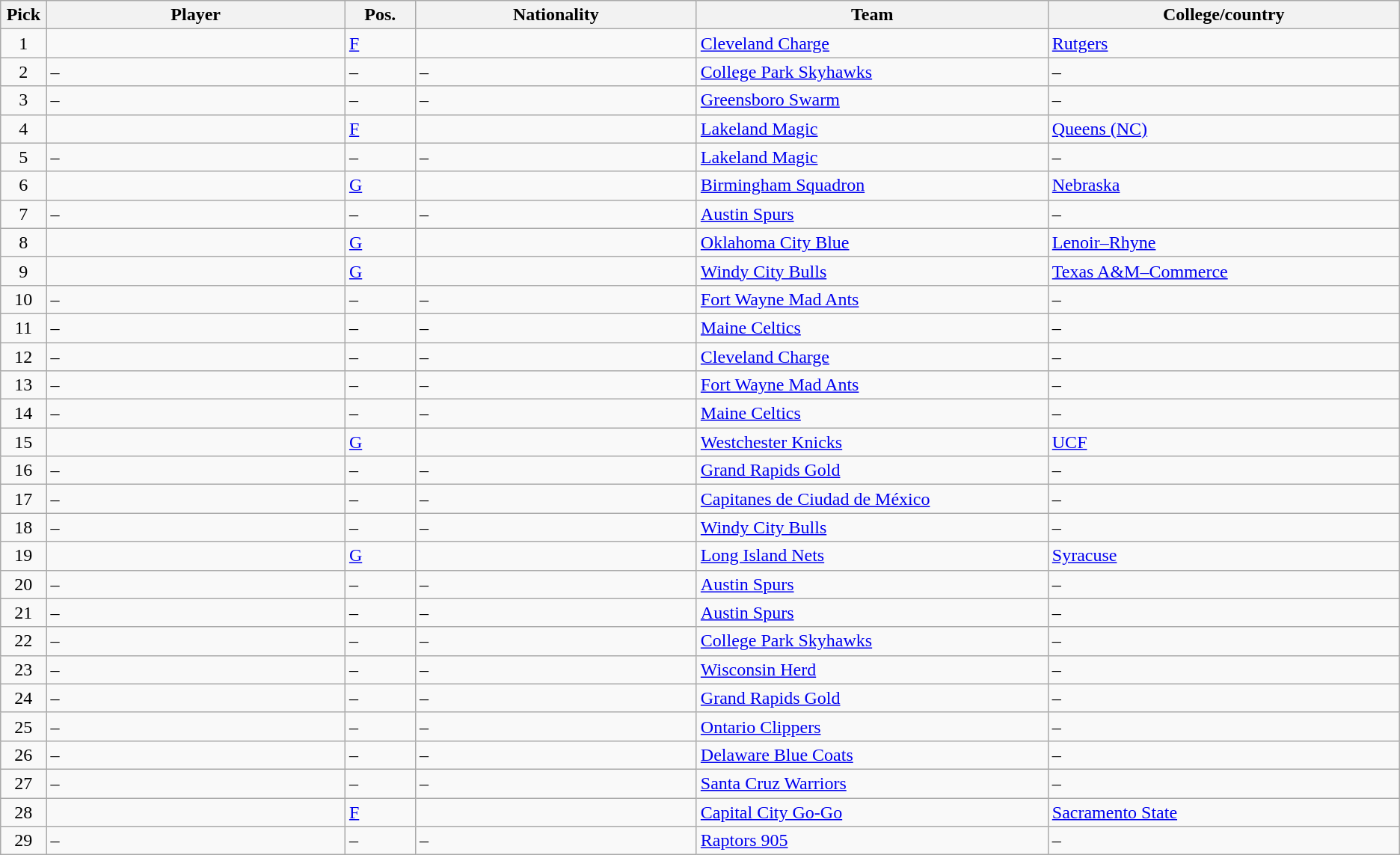<table class="wikitable sortable">
<tr>
<th width="1%">Pick</th>
<th width="17%">Player</th>
<th width="4%">Pos.</th>
<th width="16%">Nationality</th>
<th width="20%">Team</th>
<th width="20%">College/country</th>
</tr>
<tr>
<td align="center">1</td>
<td></td>
<td><a href='#'>F</a></td>
<td></td>
<td><a href='#'>Cleveland Charge</a></td>
<td><a href='#'>Rutgers</a></td>
</tr>
<tr>
<td align="center">2</td>
<td>–</td>
<td>–</td>
<td>–</td>
<td><a href='#'>College Park Skyhawks</a></td>
<td>–</td>
</tr>
<tr>
<td align="center">3</td>
<td>–</td>
<td>–</td>
<td>–</td>
<td><a href='#'>Greensboro Swarm</a></td>
<td>–</td>
</tr>
<tr>
<td align="center">4</td>
<td></td>
<td><a href='#'>F</a></td>
<td></td>
<td><a href='#'>Lakeland Magic</a></td>
<td><a href='#'>Queens (NC)</a></td>
</tr>
<tr>
<td align="center">5</td>
<td>–</td>
<td>–</td>
<td>–</td>
<td><a href='#'>Lakeland Magic</a></td>
<td>–</td>
</tr>
<tr>
<td align="center">6</td>
<td></td>
<td><a href='#'>G</a></td>
<td></td>
<td><a href='#'>Birmingham Squadron</a></td>
<td><a href='#'>Nebraska</a></td>
</tr>
<tr>
<td align="center">7</td>
<td>–</td>
<td>–</td>
<td>–</td>
<td><a href='#'>Austin Spurs</a></td>
<td>–</td>
</tr>
<tr>
<td align="center">8</td>
<td></td>
<td><a href='#'>G</a></td>
<td></td>
<td><a href='#'>Oklahoma City Blue</a></td>
<td><a href='#'>Lenoir–Rhyne</a></td>
</tr>
<tr>
<td align="center">9</td>
<td></td>
<td><a href='#'>G</a></td>
<td></td>
<td><a href='#'>Windy City Bulls</a></td>
<td><a href='#'>Texas A&M–Commerce</a></td>
</tr>
<tr>
<td align="center">10</td>
<td>–</td>
<td>–</td>
<td>–</td>
<td><a href='#'>Fort Wayne Mad Ants</a></td>
<td>–</td>
</tr>
<tr>
<td align="center">11</td>
<td>–</td>
<td>–</td>
<td>–</td>
<td><a href='#'>Maine Celtics</a></td>
<td>–</td>
</tr>
<tr>
<td align="center">12</td>
<td>–</td>
<td>–</td>
<td>–</td>
<td><a href='#'>Cleveland Charge</a></td>
<td>–</td>
</tr>
<tr>
<td align="center">13</td>
<td>–</td>
<td>–</td>
<td>–</td>
<td><a href='#'>Fort Wayne Mad Ants</a></td>
<td>–</td>
</tr>
<tr>
<td align="center">14</td>
<td>–</td>
<td>–</td>
<td>–</td>
<td><a href='#'>Maine Celtics</a></td>
<td>–</td>
</tr>
<tr>
<td align="center">15</td>
<td></td>
<td><a href='#'>G</a></td>
<td></td>
<td><a href='#'>Westchester Knicks</a></td>
<td><a href='#'>UCF</a></td>
</tr>
<tr>
<td align="center">16</td>
<td>–</td>
<td>–</td>
<td>–</td>
<td><a href='#'>Grand Rapids Gold</a></td>
<td>–</td>
</tr>
<tr>
<td align="center">17</td>
<td>–</td>
<td>–</td>
<td>–</td>
<td><a href='#'>Capitanes de Ciudad de México</a></td>
<td>–</td>
</tr>
<tr>
<td align="center">18</td>
<td>–</td>
<td>–</td>
<td>–</td>
<td><a href='#'>Windy City Bulls</a></td>
<td>–</td>
</tr>
<tr>
<td align="center">19</td>
<td></td>
<td><a href='#'>G</a></td>
<td></td>
<td><a href='#'>Long Island Nets</a></td>
<td><a href='#'>Syracuse</a></td>
</tr>
<tr>
<td align="center">20</td>
<td>–</td>
<td>–</td>
<td>–</td>
<td><a href='#'>Austin Spurs</a></td>
<td>–</td>
</tr>
<tr>
<td align="center">21</td>
<td>–</td>
<td>–</td>
<td>–</td>
<td><a href='#'>Austin Spurs</a></td>
<td>–</td>
</tr>
<tr>
<td align="center">22</td>
<td>–</td>
<td>–</td>
<td>–</td>
<td><a href='#'>College Park Skyhawks</a></td>
<td>–</td>
</tr>
<tr>
<td align="center">23</td>
<td>–</td>
<td>–</td>
<td>–</td>
<td><a href='#'>Wisconsin Herd</a></td>
<td>–</td>
</tr>
<tr>
<td align="center">24</td>
<td>–</td>
<td>–</td>
<td>–</td>
<td><a href='#'>Grand Rapids Gold</a></td>
<td>–</td>
</tr>
<tr>
<td align="center">25</td>
<td>–</td>
<td>–</td>
<td>–</td>
<td><a href='#'>Ontario Clippers</a></td>
<td>–</td>
</tr>
<tr>
<td align="center">26</td>
<td>–</td>
<td>–</td>
<td>–</td>
<td><a href='#'>Delaware Blue Coats</a></td>
<td>–</td>
</tr>
<tr>
<td align="center">27</td>
<td>–</td>
<td>–</td>
<td>–</td>
<td><a href='#'>Santa Cruz Warriors</a></td>
<td>–</td>
</tr>
<tr>
<td align="center">28</td>
<td></td>
<td><a href='#'>F</a></td>
<td></td>
<td><a href='#'>Capital City Go-Go</a></td>
<td><a href='#'>Sacramento State</a></td>
</tr>
<tr>
<td align="center">29</td>
<td>–</td>
<td>–</td>
<td>–</td>
<td><a href='#'>Raptors 905</a></td>
<td>–</td>
</tr>
</table>
